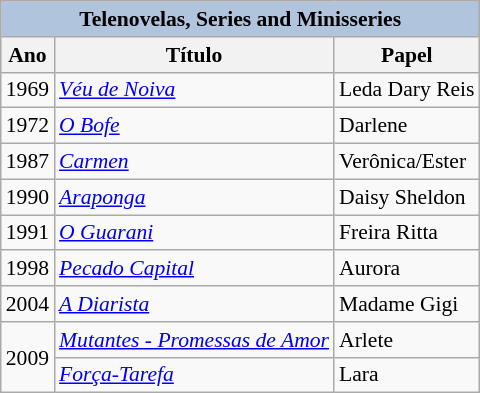<table class="wikitable" style="font-size: 90%;">
<tr>
<th colspan="5" style="background: LightSteelBlue;">Telenovelas, Series and Minisseries</th>
</tr>
<tr>
<th>Ano</th>
<th>Título</th>
<th>Papel</th>
</tr>
<tr>
<td>1969</td>
<td><em><a href='#'>Véu de Noiva</a></em></td>
<td>Leda Dary Reis </td>
</tr>
<tr>
<td>1972</td>
<td><em><a href='#'>O Bofe</a></em></td>
<td>Darlene</td>
</tr>
<tr>
<td>1987</td>
<td><em><a href='#'>Carmen</a></em></td>
<td>Verônica/Ester</td>
</tr>
<tr>
<td>1990</td>
<td><em><a href='#'>Araponga</a></em></td>
<td>Daisy Sheldon</td>
</tr>
<tr>
<td>1991</td>
<td><em><a href='#'>O Guarani</a></em></td>
<td>Freira Ritta</td>
</tr>
<tr>
<td>1998</td>
<td><em><a href='#'>Pecado Capital</a></em></td>
<td>Aurora</td>
</tr>
<tr>
<td>2004</td>
<td><em><a href='#'>A Diarista</a></em></td>
<td>Madame Gigi</td>
</tr>
<tr>
<td rowspan=2>2009</td>
<td><em><a href='#'>Mutantes - Promessas de Amor</a></em></td>
<td>Arlete</td>
</tr>
<tr>
<td><em><a href='#'>Força-Tarefa</a></em></td>
<td>Lara</td>
</tr>
</table>
